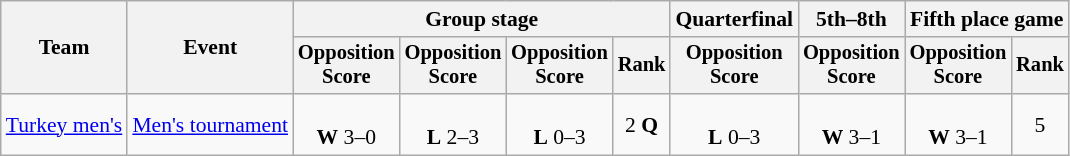<table class=wikitable style=font-size:90%>
<tr>
<th rowspan=2>Team</th>
<th rowspan=2>Event</th>
<th colspan=4>Group stage</th>
<th>Quarterfinal</th>
<th>5th–8th</th>
<th colspan=2>Fifth place game</th>
</tr>
<tr style=font-size:95%>
<th>Opposition<br>Score</th>
<th>Opposition<br>Score</th>
<th>Opposition<br>Score</th>
<th>Rank</th>
<th>Opposition<br>Score</th>
<th>Opposition<br>Score</th>
<th>Opposition<br>Score</th>
<th>Rank</th>
</tr>
<tr align=center>
<td align=left><a href='#'>Turkey men's</a></td>
<td align=left><a href='#'>Men's tournament</a></td>
<td><br><strong>W</strong> 3–0</td>
<td><br><strong>L</strong> 2–3</td>
<td><br><strong>L</strong> 0–3</td>
<td>2 <strong>Q</strong></td>
<td><br><strong>L</strong> 0–3</td>
<td><br><strong>W</strong> 3–1</td>
<td><br><strong>W</strong> 3–1</td>
<td>5</td>
</tr>
</table>
